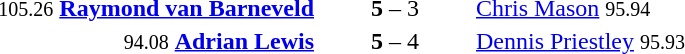<table style="text-align:center">
<tr>
<th width=223></th>
<th width=100></th>
<th width=223></th>
</tr>
<tr>
<td align=right><small>105.26</small> <strong><a href='#'>Raymond van Barneveld</a></strong> </td>
<td><strong>5</strong> – 3</td>
<td align=left> <a href='#'>Chris Mason</a> <small>95.94</small></td>
</tr>
<tr>
<td align=right><small>94.08</small> <strong><a href='#'>Adrian Lewis</a></strong> </td>
<td><strong>5</strong> – 4</td>
<td align=left> <a href='#'>Dennis Priestley</a> <small>95.93</small></td>
</tr>
</table>
